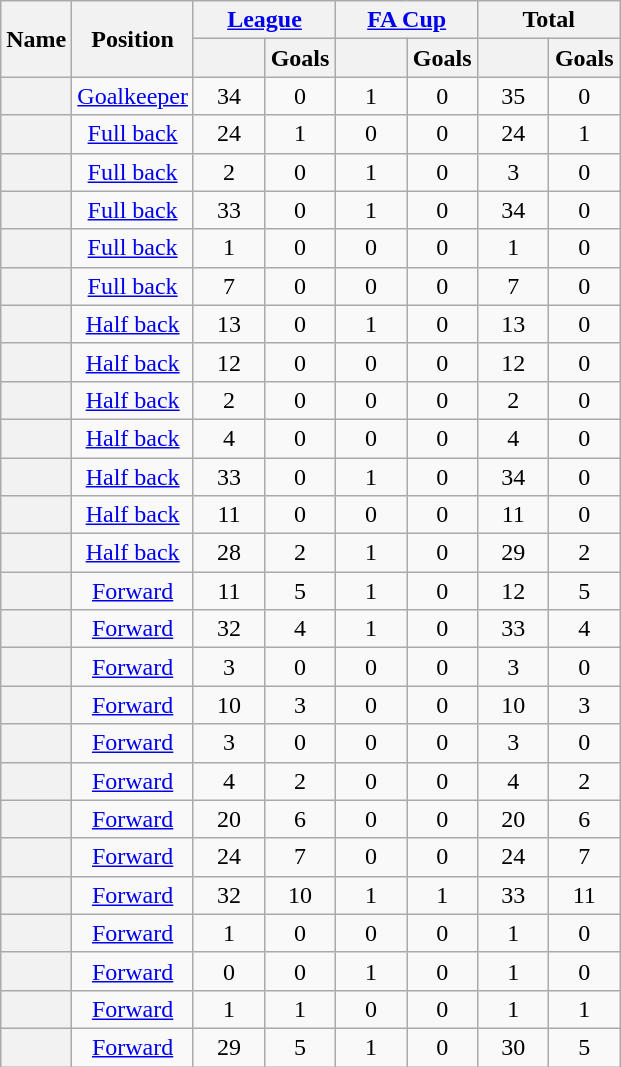<table class="wikitable sortable plainrowheaders" style=text-align:center>
<tr class="unsortable">
<th scope=col rowspan=2>Name</th>
<th scope=col rowspan=2>Position</th>
<th scope=col colspan=2><a href='#'>League</a></th>
<th scope=col colspan=2><a href='#'>FA Cup</a></th>
<th scope=col colspan=2>Total</th>
</tr>
<tr>
<th width=40 scope=col></th>
<th width=40 scope=col>Goals</th>
<th width=40 scope=col></th>
<th width=40 scope=col>Goals</th>
<th width=40 scope=col></th>
<th width=40 scope=col>Goals</th>
</tr>
<tr>
<th scope="row"></th>
<td data-sort-value="1"><a href='#'>Goalkeeper</a></td>
<td>34</td>
<td>0</td>
<td>1</td>
<td>0</td>
<td>35</td>
<td>0</td>
</tr>
<tr>
<th scope="row"> </th>
<td data-sort-value="2"><a href='#'>Full back</a></td>
<td>24</td>
<td>1</td>
<td>0</td>
<td>0</td>
<td>24</td>
<td>1</td>
</tr>
<tr>
<th scope="row"></th>
<td data-sort-value="2"><a href='#'>Full back</a></td>
<td>2</td>
<td>0</td>
<td>1</td>
<td>0</td>
<td>3</td>
<td>0</td>
</tr>
<tr>
<th scope="row"></th>
<td data-sort-value="2"><a href='#'>Full back</a></td>
<td>33</td>
<td>0</td>
<td>1</td>
<td>0</td>
<td>34</td>
<td>0</td>
</tr>
<tr>
<th scope="row"></th>
<td data-sort-value="2"><a href='#'>Full back</a></td>
<td>1</td>
<td>0</td>
<td>0</td>
<td>0</td>
<td>1</td>
<td>0</td>
</tr>
<tr>
<th scope="row"></th>
<td data-sort-value="2"><a href='#'>Full back</a></td>
<td>7</td>
<td>0</td>
<td>0</td>
<td>0</td>
<td>7</td>
<td>0</td>
</tr>
<tr>
<th scope="row"></th>
<td data-sort-value="3"><a href='#'>Half back</a></td>
<td>13</td>
<td>0</td>
<td>1</td>
<td>0</td>
<td>13</td>
<td>0</td>
</tr>
<tr>
<th scope="row"></th>
<td data-sort-value="3"><a href='#'>Half back</a></td>
<td>12</td>
<td>0</td>
<td>0</td>
<td>0</td>
<td>12</td>
<td>0</td>
</tr>
<tr>
<th scope="row"></th>
<td data-sort-value="3"><a href='#'>Half back</a></td>
<td>2</td>
<td>0</td>
<td>0</td>
<td>0</td>
<td>2</td>
<td>0</td>
</tr>
<tr>
<th scope="row"></th>
<td data-sort-value="3"><a href='#'>Half back</a></td>
<td>4</td>
<td>0</td>
<td>0</td>
<td>0</td>
<td>4</td>
<td>0</td>
</tr>
<tr>
<th scope="row"></th>
<td data-sort-value="3"><a href='#'>Half back</a></td>
<td>33</td>
<td>0</td>
<td>1</td>
<td>0</td>
<td>34</td>
<td>0</td>
</tr>
<tr>
<th scope="row"></th>
<td data-sort-value="3"><a href='#'>Half back</a></td>
<td>11</td>
<td>0</td>
<td>0</td>
<td>0</td>
<td>11</td>
<td>0</td>
</tr>
<tr>
<th scope="row"></th>
<td data-sort-value="3"><a href='#'>Half back</a></td>
<td>28</td>
<td>2</td>
<td>1</td>
<td>0</td>
<td>29</td>
<td>2</td>
</tr>
<tr>
<th scope="row"></th>
<td data-sort-value="4"><a href='#'>Forward</a></td>
<td>11</td>
<td>5</td>
<td>1</td>
<td>0</td>
<td>12</td>
<td>5</td>
</tr>
<tr>
<th scope="row"></th>
<td data-sort-value="4"><a href='#'>Forward</a></td>
<td>32</td>
<td>4</td>
<td>1</td>
<td>0</td>
<td>33</td>
<td>4</td>
</tr>
<tr>
<th scope="row"> </th>
<td data-sort-value="4"><a href='#'>Forward</a></td>
<td>3</td>
<td>0</td>
<td>0</td>
<td>0</td>
<td>3</td>
<td>0</td>
</tr>
<tr>
<th scope="row"></th>
<td data-sort-value="4"><a href='#'>Forward</a></td>
<td>10</td>
<td>3</td>
<td>0</td>
<td>0</td>
<td>10</td>
<td>3</td>
</tr>
<tr>
<th scope="row"></th>
<td data-sort-value="4"><a href='#'>Forward</a></td>
<td>3</td>
<td>0</td>
<td>0</td>
<td>0</td>
<td>3</td>
<td>0</td>
</tr>
<tr>
<th scope="row"></th>
<td data-sort-value="4"><a href='#'>Forward</a></td>
<td>4</td>
<td>2</td>
<td>0</td>
<td>0</td>
<td>4</td>
<td>2</td>
</tr>
<tr>
<th scope="row"></th>
<td data-sort-value="4"><a href='#'>Forward</a></td>
<td>20</td>
<td>6</td>
<td>0</td>
<td>0</td>
<td>20</td>
<td>6</td>
</tr>
<tr>
<th scope="row"></th>
<td data-sort-value="4"><a href='#'>Forward</a></td>
<td>24</td>
<td>7</td>
<td>0</td>
<td>0</td>
<td>24</td>
<td>7</td>
</tr>
<tr>
<th scope="row"></th>
<td data-sort-value="4"><a href='#'>Forward</a></td>
<td>32</td>
<td>10</td>
<td>1</td>
<td>1</td>
<td>33</td>
<td>11</td>
</tr>
<tr>
<th scope="row"></th>
<td data-sort-value="4"><a href='#'>Forward</a></td>
<td>1</td>
<td>0</td>
<td>0</td>
<td>0</td>
<td>1</td>
<td>0</td>
</tr>
<tr>
<th scope="row"></th>
<td data-sort-value="4"><a href='#'>Forward</a></td>
<td>0</td>
<td>0</td>
<td>1</td>
<td>0</td>
<td>1</td>
<td>0</td>
</tr>
<tr>
<th scope="row"></th>
<td data-sort-value="4"><a href='#'>Forward</a></td>
<td>1</td>
<td>1</td>
<td>0</td>
<td>0</td>
<td>1</td>
<td>1</td>
</tr>
<tr>
<th scope="row"></th>
<td data-sort-value="4"><a href='#'>Forward</a></td>
<td>29</td>
<td>5</td>
<td>1</td>
<td>0</td>
<td>30</td>
<td>5</td>
</tr>
</table>
